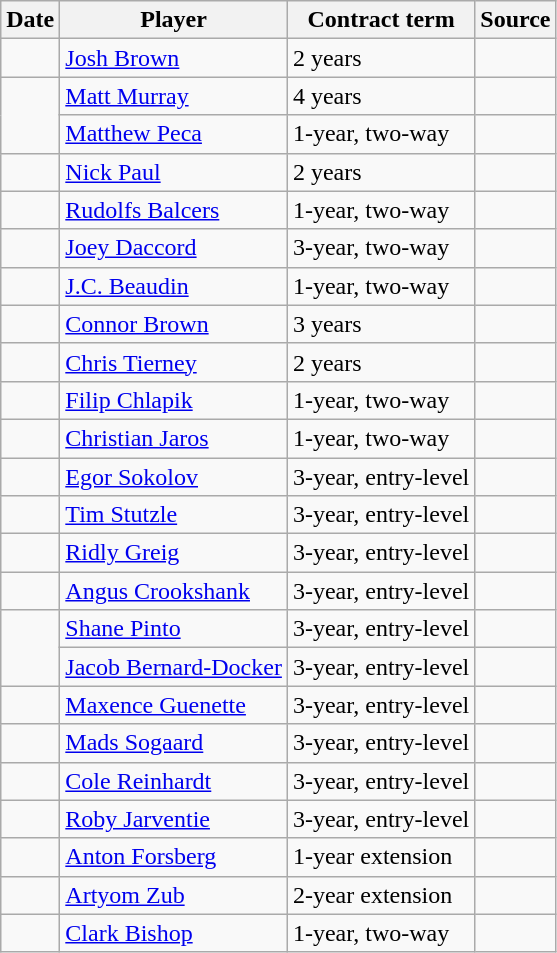<table class="wikitable">
<tr>
<th>Date</th>
<th>Player</th>
<th>Contract term</th>
<th>Source</th>
</tr>
<tr>
<td></td>
<td><a href='#'>Josh Brown</a></td>
<td>2 years</td>
<td></td>
</tr>
<tr>
<td rowspan=2></td>
<td><a href='#'>Matt Murray</a></td>
<td>4 years</td>
<td></td>
</tr>
<tr>
<td><a href='#'>Matthew Peca</a></td>
<td>1-year, two-way</td>
<td></td>
</tr>
<tr>
<td></td>
<td><a href='#'>Nick Paul</a></td>
<td>2 years</td>
<td></td>
</tr>
<tr>
<td></td>
<td><a href='#'>Rudolfs Balcers</a></td>
<td>1-year, two-way</td>
<td></td>
</tr>
<tr>
<td></td>
<td><a href='#'>Joey Daccord</a></td>
<td>3-year, two-way</td>
<td></td>
</tr>
<tr>
<td></td>
<td><a href='#'>J.C. Beaudin</a></td>
<td>1-year, two-way</td>
<td></td>
</tr>
<tr>
<td></td>
<td><a href='#'>Connor Brown</a></td>
<td>3 years</td>
<td></td>
</tr>
<tr>
<td></td>
<td><a href='#'>Chris Tierney</a></td>
<td>2 years</td>
<td></td>
</tr>
<tr>
<td></td>
<td><a href='#'>Filip Chlapik</a></td>
<td>1-year, two-way</td>
<td></td>
</tr>
<tr>
<td></td>
<td><a href='#'>Christian Jaros</a></td>
<td>1-year, two-way</td>
<td></td>
</tr>
<tr>
<td></td>
<td><a href='#'>Egor Sokolov</a></td>
<td>3-year, entry-level</td>
<td></td>
</tr>
<tr>
<td></td>
<td><a href='#'>Tim Stutzle</a></td>
<td>3-year, entry-level</td>
<td></td>
</tr>
<tr>
<td></td>
<td><a href='#'>Ridly Greig</a></td>
<td>3-year, entry-level</td>
<td></td>
</tr>
<tr>
<td></td>
<td><a href='#'>Angus Crookshank</a></td>
<td>3-year, entry-level</td>
<td></td>
</tr>
<tr>
<td rowspan=2></td>
<td><a href='#'>Shane Pinto</a></td>
<td>3-year, entry-level</td>
<td></td>
</tr>
<tr>
<td><a href='#'>Jacob Bernard-Docker</a></td>
<td>3-year, entry-level</td>
<td></td>
</tr>
<tr>
<td></td>
<td><a href='#'>Maxence Guenette</a></td>
<td>3-year, entry-level</td>
<td></td>
</tr>
<tr>
<td></td>
<td><a href='#'>Mads Sogaard</a></td>
<td>3-year, entry-level</td>
<td></td>
</tr>
<tr>
<td></td>
<td><a href='#'>Cole Reinhardt</a></td>
<td>3-year, entry-level</td>
<td></td>
</tr>
<tr>
<td></td>
<td><a href='#'>Roby Jarventie</a></td>
<td>3-year, entry-level</td>
<td></td>
</tr>
<tr>
<td></td>
<td><a href='#'>Anton Forsberg</a></td>
<td>1-year extension</td>
<td></td>
</tr>
<tr>
<td></td>
<td><a href='#'>Artyom Zub</a></td>
<td>2-year extension</td>
<td></td>
</tr>
<tr>
<td></td>
<td><a href='#'>Clark Bishop</a></td>
<td>1-year, two-way</td>
<td></td>
</tr>
</table>
